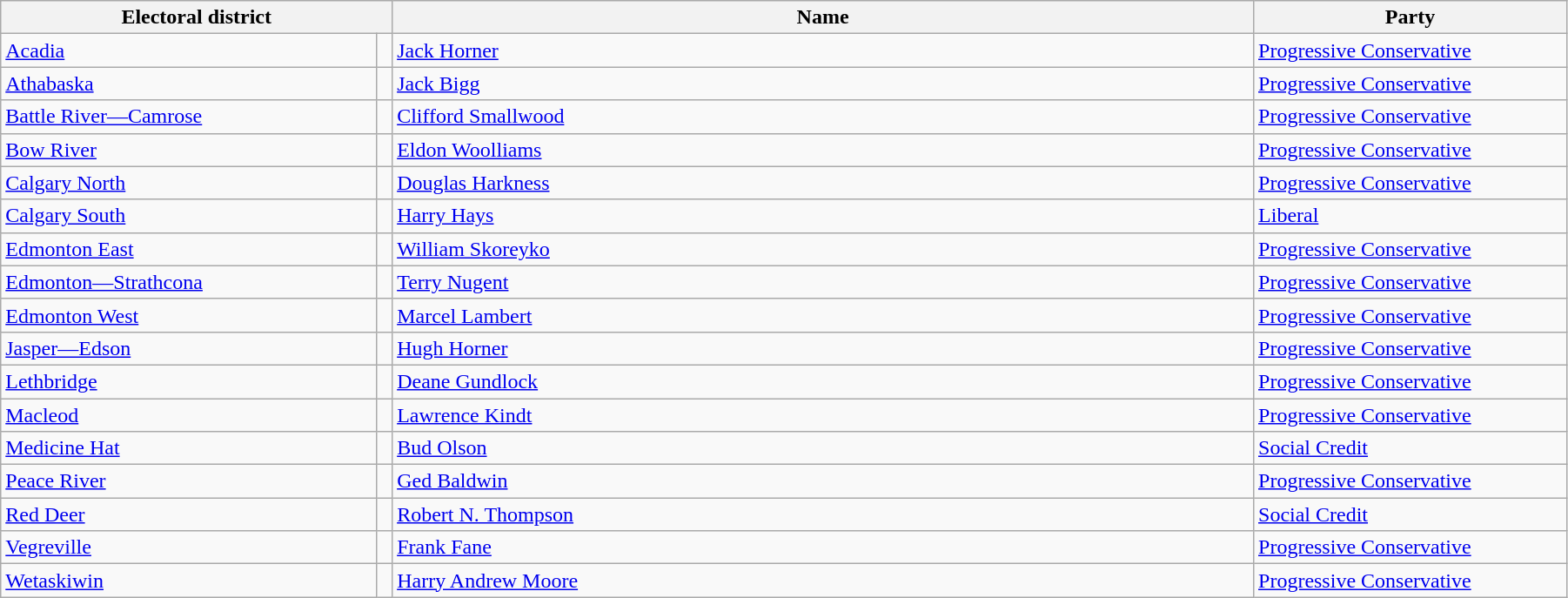<table class="wikitable" width=95%>
<tr>
<th colspan=2 width=25%>Electoral district</th>
<th>Name</th>
<th width=20%>Party</th>
</tr>
<tr>
<td width=24%><a href='#'>Acadia</a></td>
<td></td>
<td><a href='#'>Jack Horner</a></td>
<td><a href='#'>Progressive Conservative</a></td>
</tr>
<tr>
<td><a href='#'>Athabaska</a></td>
<td></td>
<td><a href='#'>Jack Bigg</a></td>
<td><a href='#'>Progressive Conservative</a></td>
</tr>
<tr>
<td><a href='#'>Battle River—Camrose</a></td>
<td></td>
<td><a href='#'>Clifford Smallwood</a></td>
<td><a href='#'>Progressive Conservative</a></td>
</tr>
<tr>
<td><a href='#'>Bow River</a></td>
<td></td>
<td><a href='#'>Eldon Woolliams</a></td>
<td><a href='#'>Progressive Conservative</a></td>
</tr>
<tr>
<td><a href='#'>Calgary North</a></td>
<td></td>
<td><a href='#'>Douglas Harkness</a></td>
<td><a href='#'>Progressive Conservative</a></td>
</tr>
<tr>
<td><a href='#'>Calgary South</a></td>
<td></td>
<td><a href='#'>Harry Hays</a></td>
<td><a href='#'>Liberal</a></td>
</tr>
<tr>
<td><a href='#'>Edmonton East</a></td>
<td></td>
<td><a href='#'>William Skoreyko</a></td>
<td><a href='#'>Progressive Conservative</a></td>
</tr>
<tr>
<td><a href='#'>Edmonton—Strathcona</a></td>
<td></td>
<td><a href='#'>Terry Nugent</a></td>
<td><a href='#'>Progressive Conservative</a></td>
</tr>
<tr>
<td><a href='#'>Edmonton West</a></td>
<td></td>
<td><a href='#'>Marcel Lambert</a></td>
<td><a href='#'>Progressive Conservative</a></td>
</tr>
<tr>
<td><a href='#'>Jasper—Edson</a></td>
<td></td>
<td><a href='#'>Hugh Horner</a></td>
<td><a href='#'>Progressive Conservative</a></td>
</tr>
<tr>
<td><a href='#'>Lethbridge</a></td>
<td></td>
<td><a href='#'>Deane Gundlock</a></td>
<td><a href='#'>Progressive Conservative</a></td>
</tr>
<tr>
<td><a href='#'>Macleod</a></td>
<td></td>
<td><a href='#'>Lawrence Kindt</a></td>
<td><a href='#'>Progressive Conservative</a></td>
</tr>
<tr>
<td><a href='#'>Medicine Hat</a></td>
<td></td>
<td><a href='#'>Bud Olson</a></td>
<td><a href='#'>Social Credit</a></td>
</tr>
<tr>
<td><a href='#'>Peace River</a></td>
<td></td>
<td><a href='#'>Ged Baldwin</a></td>
<td><a href='#'>Progressive Conservative</a></td>
</tr>
<tr>
<td><a href='#'>Red Deer</a></td>
<td></td>
<td><a href='#'>Robert N. Thompson</a></td>
<td><a href='#'>Social Credit</a></td>
</tr>
<tr>
<td><a href='#'>Vegreville</a></td>
<td></td>
<td><a href='#'>Frank Fane</a></td>
<td><a href='#'>Progressive Conservative</a></td>
</tr>
<tr>
<td><a href='#'>Wetaskiwin</a></td>
<td></td>
<td><a href='#'>Harry Andrew Moore</a></td>
<td><a href='#'>Progressive Conservative</a></td>
</tr>
</table>
